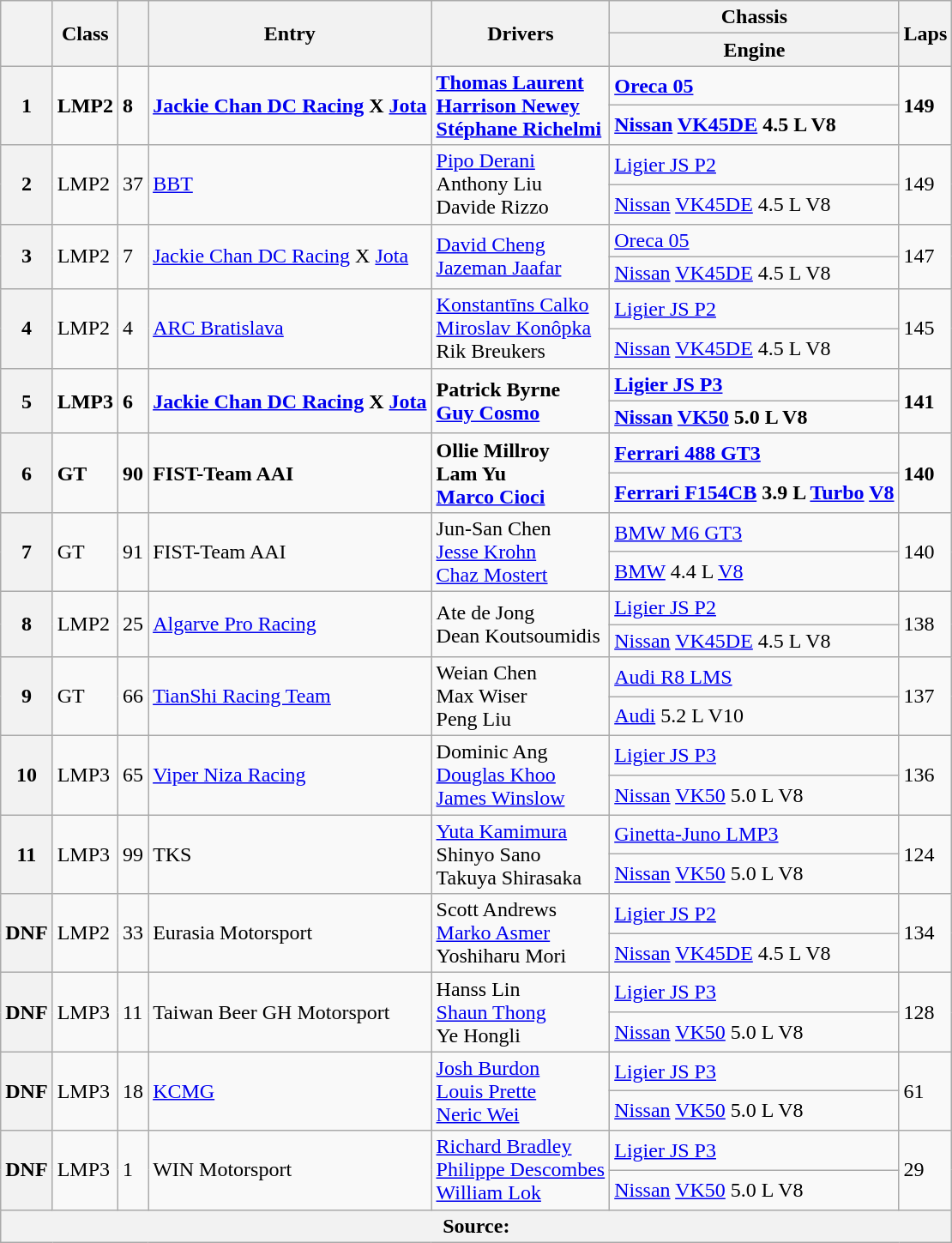<table class="wikitable">
<tr>
<th rowspan="2"></th>
<th rowspan="2">Class</th>
<th rowspan="2"></th>
<th rowspan="2">Entry</th>
<th rowspan="2">Drivers</th>
<th>Chassis</th>
<th rowspan="2">Laps</th>
</tr>
<tr>
<th>Engine</th>
</tr>
<tr>
<th rowspan="2">1</th>
<td rowspan="2"><strong>LMP2</strong></td>
<td rowspan="2"><strong>8</strong></td>
<td rowspan="2"><strong> <a href='#'>Jackie Chan DC Racing</a> X <a href='#'>Jota</a></strong></td>
<td rowspan="2"><strong> <a href='#'>Thomas Laurent</a><br> <a href='#'>Harrison Newey</a><br> <a href='#'>Stéphane Richelmi</a></strong></td>
<td><strong><a href='#'>Oreca 05</a></strong></td>
<td rowspan="2"><strong>149</strong></td>
</tr>
<tr>
<td><strong><a href='#'>Nissan</a> <a href='#'>VK45DE</a> 4.5 L V8</strong></td>
</tr>
<tr>
<th rowspan="2">2</th>
<td rowspan="2">LMP2</td>
<td rowspan="2">37</td>
<td rowspan="2"> <a href='#'>BBT</a></td>
<td rowspan="2"> <a href='#'>Pipo Derani</a><br> Anthony Liu<br> Davide Rizzo</td>
<td><a href='#'>Ligier JS P2</a></td>
<td rowspan="2">149</td>
</tr>
<tr>
<td><a href='#'>Nissan</a> <a href='#'>VK45DE</a> 4.5 L V8</td>
</tr>
<tr>
<th rowspan="2">3</th>
<td rowspan="2">LMP2</td>
<td rowspan="2">7</td>
<td rowspan="2"> <a href='#'>Jackie Chan DC Racing</a> X <a href='#'>Jota</a></td>
<td rowspan="2"> <a href='#'>David Cheng</a><br> <a href='#'>Jazeman Jaafar</a></td>
<td><a href='#'>Oreca 05</a></td>
<td rowspan="2">147</td>
</tr>
<tr>
<td><a href='#'>Nissan</a> <a href='#'>VK45DE</a> 4.5 L V8</td>
</tr>
<tr>
<th rowspan="2">4</th>
<td rowspan="2">LMP2</td>
<td rowspan="2">4</td>
<td rowspan="2"> <a href='#'>ARC Bratislava</a></td>
<td rowspan="2"> <a href='#'>Konstantīns Calko</a><br> <a href='#'>Miroslav Konôpka</a><br> Rik Breukers</td>
<td><a href='#'>Ligier JS P2</a></td>
<td rowspan="2">145</td>
</tr>
<tr>
<td><a href='#'>Nissan</a> <a href='#'>VK45DE</a> 4.5 L V8</td>
</tr>
<tr>
<th rowspan="2">5</th>
<td rowspan="2"><strong>LMP3</strong></td>
<td rowspan="2"><strong>6</strong></td>
<td rowspan="2"><strong> <a href='#'>Jackie Chan DC Racing</a> X <a href='#'>Jota</a></strong></td>
<td rowspan="2"><strong> Patrick Byrne<br> <a href='#'>Guy Cosmo</a></strong></td>
<td><strong><a href='#'>Ligier JS P3</a></strong></td>
<td rowspan="2"><strong>141</strong></td>
</tr>
<tr>
<td><strong><a href='#'>Nissan</a> <a href='#'>VK50</a> 5.0 L V8</strong></td>
</tr>
<tr>
<th rowspan="2">6</th>
<td rowspan="2"><strong>GT</strong></td>
<td rowspan="2"><strong>90</strong></td>
<td rowspan="2"><strong> FIST-Team AAI</strong></td>
<td rowspan="2"><strong> Ollie Millroy<br> Lam Yu<br> <a href='#'>Marco Cioci</a></strong></td>
<td><a href='#'><strong>Ferrari 488 GT3</strong></a></td>
<td rowspan="2"><strong>140</strong></td>
</tr>
<tr>
<td><strong><a href='#'>Ferrari F154CB</a> 3.9 L <a href='#'>Turbo</a> <a href='#'>V8</a></strong></td>
</tr>
<tr>
<th rowspan="2">7</th>
<td rowspan="2">GT</td>
<td rowspan="2">91</td>
<td rowspan="2"> FIST-Team AAI</td>
<td rowspan="2"> Jun-San Chen<br> <a href='#'>Jesse Krohn</a><br> <a href='#'>Chaz Mostert</a></td>
<td><a href='#'>BMW M6 GT3</a></td>
<td rowspan="2">140</td>
</tr>
<tr>
<td><a href='#'>BMW</a> 4.4 L <a href='#'>V8</a></td>
</tr>
<tr>
<th rowspan="2">8</th>
<td rowspan="2">LMP2</td>
<td rowspan="2">25</td>
<td rowspan="2"> <a href='#'>Algarve Pro Racing</a></td>
<td rowspan="2"> Ate de Jong<br> Dean Koutsoumidis</td>
<td><a href='#'>Ligier JS P2</a></td>
<td rowspan="2">138</td>
</tr>
<tr>
<td><a href='#'>Nissan</a> <a href='#'>VK45DE</a> 4.5 L V8</td>
</tr>
<tr>
<th rowspan="2">9</th>
<td rowspan="2">GT</td>
<td rowspan="2">66</td>
<td rowspan="2"> <a href='#'>TianShi Racing Team</a></td>
<td rowspan="2"> Weian Chen<br> Max Wiser<br> Peng Liu</td>
<td><a href='#'>Audi R8 LMS</a></td>
<td rowspan="2">137</td>
</tr>
<tr>
<td><a href='#'>Audi</a> 5.2 L V10</td>
</tr>
<tr>
<th rowspan="2">10</th>
<td rowspan="2">LMP3</td>
<td rowspan="2">65</td>
<td rowspan="2"> <a href='#'>Viper Niza Racing</a></td>
<td rowspan="2"> Dominic Ang<br> <a href='#'>Douglas Khoo</a><br> <a href='#'>James Winslow</a></td>
<td><a href='#'>Ligier JS P3</a></td>
<td rowspan="2">136</td>
</tr>
<tr>
<td><a href='#'>Nissan</a> <a href='#'>VK50</a> 5.0 L V8</td>
</tr>
<tr>
<th rowspan="2">11</th>
<td rowspan="2">LMP3</td>
<td rowspan="2">99</td>
<td rowspan="2"> TKS</td>
<td rowspan="2"> <a href='#'>Yuta Kamimura</a><br> Shinyo Sano<br> Takuya Shirasaka</td>
<td><a href='#'>Ginetta-Juno LMP3</a></td>
<td rowspan="2">124</td>
</tr>
<tr>
<td><a href='#'>Nissan</a> <a href='#'>VK50</a> 5.0 L V8</td>
</tr>
<tr>
<th rowspan="2">DNF</th>
<td rowspan="2">LMP2</td>
<td rowspan="2">33</td>
<td rowspan="2"> Eurasia Motorsport</td>
<td rowspan="2"> Scott Andrews<br> <a href='#'>Marko Asmer</a><br> Yoshiharu Mori</td>
<td><a href='#'>Ligier JS P2</a></td>
<td rowspan="2">134</td>
</tr>
<tr>
<td><a href='#'>Nissan</a> <a href='#'>VK45DE</a> 4.5 L V8</td>
</tr>
<tr>
<th rowspan="2">DNF</th>
<td rowspan="2">LMP3</td>
<td rowspan="2">11</td>
<td rowspan="2"> Taiwan Beer GH Motorsport</td>
<td rowspan="2"> Hanss Lin<br> <a href='#'>Shaun Thong</a><br> Ye Hongli</td>
<td><a href='#'>Ligier JS P3</a></td>
<td rowspan="2">128</td>
</tr>
<tr>
<td><a href='#'>Nissan</a> <a href='#'>VK50</a> 5.0 L V8</td>
</tr>
<tr>
<th rowspan="2">DNF</th>
<td rowspan="2">LMP3</td>
<td rowspan="2">18</td>
<td rowspan="2"> <a href='#'>KCMG</a></td>
<td rowspan="2"> <a href='#'>Josh Burdon</a><br> <a href='#'>Louis Prette</a><br> <a href='#'>Neric Wei</a></td>
<td><a href='#'>Ligier JS P3</a></td>
<td rowspan="2">61</td>
</tr>
<tr>
<td><a href='#'>Nissan</a> <a href='#'>VK50</a> 5.0 L V8</td>
</tr>
<tr>
<th rowspan="2">DNF</th>
<td rowspan="2">LMP3</td>
<td rowspan="2">1</td>
<td rowspan="2"> WIN Motorsport</td>
<td rowspan="2"> <a href='#'>Richard Bradley</a><br> <a href='#'>Philippe Descombes</a><br> <a href='#'>William Lok</a></td>
<td><a href='#'>Ligier JS P3</a></td>
<td rowspan="2">29</td>
</tr>
<tr>
<td><a href='#'>Nissan</a> <a href='#'>VK50</a> 5.0 L V8</td>
</tr>
<tr>
<th colspan="7">Source:</th>
</tr>
</table>
